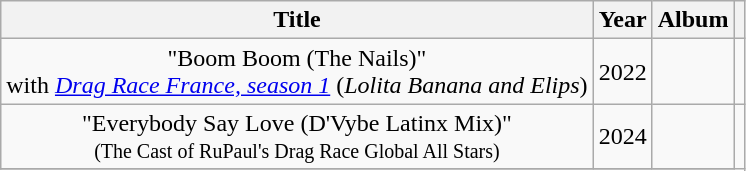<table class="wikitable plainrowheaders" style="text-align:center;">
<tr>
<th class="unsortable" scope="col">Title</th>
<th class="unsortable" scope="col">Year</th>
<th class="unsortable" scope="col">Album</th>
<th class="unsortable" scope="col"></th>
</tr>
<tr>
<td>"Boom Boom (The Nails)" <br><span>with <em><a href='#'>Drag Race France, season 1</a></em> (<em>Lolita Banana and Elips</em>)</span></td>
<td rowspan="1">2022</td>
<td></td>
<td></td>
</tr>
<tr>
<td>"Everybody Say Love (D'Vybe Latinx Mix)" <br><small>(The Cast of RuPaul's Drag Race Global All Stars)</small></td>
<td>2024</td>
<td></td>
</tr>
<tr>
</tr>
</table>
